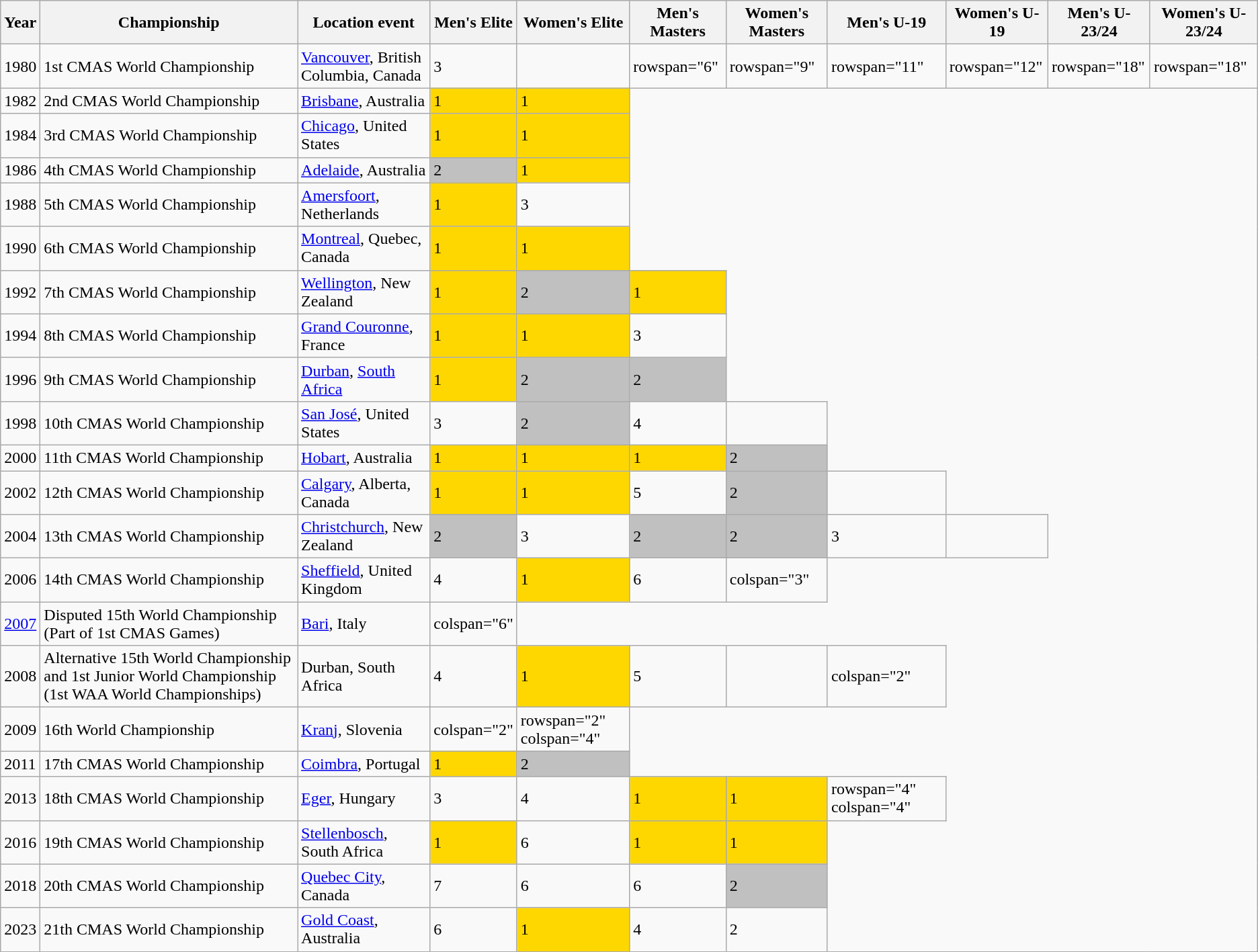<table class="wikitable">
<tr>
<th>Year</th>
<th>Championship</th>
<th>Location event</th>
<th>Men's Elite</th>
<th>Women's Elite</th>
<th>Men's Masters</th>
<th>Women's Masters</th>
<th>Men's U-19</th>
<th>Women's U-19</th>
<th>Men's U-23/24</th>
<th>Women's U-23/24</th>
</tr>
<tr>
<td>1980</td>
<td>1st CMAS World Championship</td>
<td> <a href='#'>Vancouver</a>, British Columbia, Canada</td>
<td>3</td>
<td></td>
<td>rowspan="6"</td>
<td>rowspan="9"</td>
<td>rowspan="11"</td>
<td>rowspan="12"</td>
<td>rowspan="18"</td>
<td>rowspan="18"</td>
</tr>
<tr>
<td>1982</td>
<td>2nd CMAS World Championship</td>
<td> <a href='#'>Brisbane</a>, Australia</td>
<td bgcolor=gold>1</td>
<td bgcolor=gold>1</td>
</tr>
<tr>
<td>1984</td>
<td>3rd CMAS World Championship</td>
<td> <a href='#'>Chicago</a>, United States</td>
<td bgcolor=gold>1</td>
<td bgcolor=gold>1</td>
</tr>
<tr>
<td>1986</td>
<td>4th CMAS World Championship</td>
<td> <a href='#'>Adelaide</a>, Australia</td>
<td bgcolor=silver>2</td>
<td bgcolor=gold>1</td>
</tr>
<tr>
<td>1988</td>
<td>5th CMAS World Championship</td>
<td> <a href='#'>Amersfoort</a>, Netherlands</td>
<td bgcolor=gold>1</td>
<td>3</td>
</tr>
<tr>
<td>1990</td>
<td>6th CMAS World Championship</td>
<td> <a href='#'>Montreal</a>, Quebec, Canada</td>
<td bgcolor=gold>1</td>
<td bgcolor=gold>1</td>
</tr>
<tr>
<td>1992</td>
<td>7th CMAS World Championship</td>
<td> <a href='#'>Wellington</a>, New Zealand</td>
<td bgcolor=gold>1</td>
<td bgcolor=silver>2</td>
<td bgcolor=gold>1</td>
</tr>
<tr>
<td>1994</td>
<td>8th CMAS World Championship</td>
<td> <a href='#'>Grand Couronne</a>, France</td>
<td bgcolor=gold>1</td>
<td bgcolor=gold>1</td>
<td>3</td>
</tr>
<tr>
<td>1996</td>
<td>9th CMAS World Championship</td>
<td> <a href='#'>Durban</a>, <a href='#'>South Africa</a></td>
<td bgcolor=gold>1</td>
<td bgcolor=silver>2</td>
<td bgcolor=silver>2</td>
</tr>
<tr>
<td>1998</td>
<td>10th CMAS World Championship</td>
<td> <a href='#'>San José</a>, United States</td>
<td>3</td>
<td bgcolor=silver>2</td>
<td>4</td>
<td></td>
</tr>
<tr>
<td>2000</td>
<td>11th CMAS World Championship</td>
<td> <a href='#'>Hobart</a>, Australia</td>
<td bgcolor=gold>1</td>
<td bgcolor=gold>1</td>
<td bgcolor=gold>1</td>
<td bgcolor=silver>2</td>
</tr>
<tr>
<td>2002</td>
<td>12th CMAS World Championship</td>
<td><a href='#'>Calgary</a>, Alberta, Canada</td>
<td bgcolor=gold>1</td>
<td bgcolor=gold>1</td>
<td>5</td>
<td bgcolor=silver>2</td>
<td></td>
</tr>
<tr>
<td>2004</td>
<td>13th CMAS World Championship</td>
<td> <a href='#'>Christchurch</a>, New Zealand</td>
<td bgcolor=silver>2</td>
<td>3</td>
<td bgcolor=silver>2</td>
<td bgcolor=silver>2</td>
<td>3</td>
<td></td>
</tr>
<tr>
<td>2006</td>
<td>14th CMAS World Championship</td>
<td> <a href='#'>Sheffield</a>, United Kingdom</td>
<td>4</td>
<td bgcolor=gold>1</td>
<td>6</td>
<td>colspan="3"</td>
</tr>
<tr>
<td><a href='#'>2007</a></td>
<td>Disputed 15th World Championship (Part of 1st CMAS Games)</td>
<td> <a href='#'>Bari</a>, Italy</td>
<td>colspan="6" </td>
</tr>
<tr>
<td>2008</td>
<td>Alternative 15th World Championship and 1st Junior World Championship (1st WAA World Championships)</td>
<td> Durban, South Africa</td>
<td>4</td>
<td bgcolor=gold>1</td>
<td>5</td>
<td></td>
<td>colspan="2" </td>
</tr>
<tr>
<td>2009</td>
<td>16th World Championship</td>
<td> <a href='#'>Kranj</a>, Slovenia</td>
<td>colspan="2" </td>
<td>rowspan="2" colspan="4" </td>
</tr>
<tr>
<td>2011</td>
<td>17th CMAS World Championship</td>
<td> <a href='#'>Coimbra</a>, Portugal</td>
<td bgcolor=gold>1</td>
<td bgcolor=silver>2</td>
</tr>
<tr>
<td>2013</td>
<td>18th CMAS World Championship</td>
<td> <a href='#'>Eger</a>, Hungary</td>
<td>3</td>
<td>4</td>
<td bgcolor=gold>1</td>
<td bgcolor=gold>1</td>
<td>rowspan="4" colspan="4" </td>
</tr>
<tr>
<td>2016</td>
<td>19th CMAS World Championship</td>
<td> <a href='#'>Stellenbosch</a>, South Africa</td>
<td bgcolor=gold>1</td>
<td>6</td>
<td bgcolor=gold>1</td>
<td bgcolor=gold>1</td>
</tr>
<tr>
<td>2018</td>
<td>20th CMAS World Championship</td>
<td> <a href='#'>Quebec City</a>, Canada</td>
<td>7</td>
<td>6</td>
<td>6</td>
<td bgcolor=silver>2</td>
</tr>
<tr>
<td>2023</td>
<td>21th CMAS World Championship</td>
<td> <a href='#'>Gold Coast</a>, Australia</td>
<td>6</td>
<td bgcolor=gold>1</td>
<td>4</td>
<td>2</td>
</tr>
</table>
